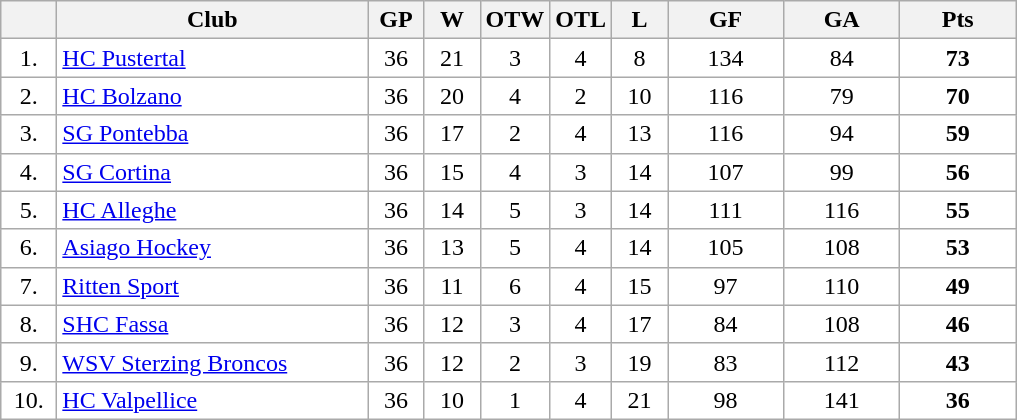<table class="wikitable">
<tr>
<th width="30"></th>
<th width="200">Club</th>
<th width="30">GP</th>
<th width="30">W</th>
<th width="30">OTW</th>
<th width="30">OTL</th>
<th width="30">L</th>
<th width="70">GF</th>
<th width="70">GA</th>
<th width="70">Pts</th>
</tr>
<tr bgcolor="#FFFFFF" align="center">
<td>1.</td>
<td align="left"><a href='#'>HC Pustertal</a></td>
<td>36</td>
<td>21</td>
<td>3</td>
<td>4</td>
<td>8</td>
<td>134</td>
<td>84</td>
<td><strong>73</strong></td>
</tr>
<tr bgcolor="#FFFFFF" align="center">
<td>2.</td>
<td align="left"><a href='#'>HC Bolzano</a></td>
<td>36</td>
<td>20</td>
<td>4</td>
<td>2</td>
<td>10</td>
<td>116</td>
<td>79</td>
<td><strong>70</strong></td>
</tr>
<tr bgcolor="#FFFFFF" align="center">
<td>3.</td>
<td align="left"><a href='#'>SG Pontebba</a></td>
<td>36</td>
<td>17</td>
<td>2</td>
<td>4</td>
<td>13</td>
<td>116</td>
<td>94</td>
<td><strong>59</strong></td>
</tr>
<tr bgcolor="#FFFFFF" align="center">
<td>4.</td>
<td align="left"><a href='#'>SG Cortina</a></td>
<td>36</td>
<td>15</td>
<td>4</td>
<td>3</td>
<td>14</td>
<td>107</td>
<td>99</td>
<td><strong>56</strong></td>
</tr>
<tr bgcolor="#FFFFFF" align="center">
<td>5.</td>
<td align="left"><a href='#'>HC Alleghe</a></td>
<td>36</td>
<td>14</td>
<td>5</td>
<td>3</td>
<td>14</td>
<td>111</td>
<td>116</td>
<td><strong>55</strong></td>
</tr>
<tr bgcolor="#FFFFFF" align="center">
<td>6.</td>
<td align="left"><a href='#'>Asiago Hockey</a></td>
<td>36</td>
<td>13</td>
<td>5</td>
<td>4</td>
<td>14</td>
<td>105</td>
<td>108</td>
<td><strong>53</strong></td>
</tr>
<tr bgcolor="#FFFFFF" align="center">
<td>7.</td>
<td align="left"><a href='#'>Ritten Sport</a></td>
<td>36</td>
<td>11</td>
<td>6</td>
<td>4</td>
<td>15</td>
<td>97</td>
<td>110</td>
<td><strong>49</strong></td>
</tr>
<tr bgcolor="#FFFFFF" align="center">
<td>8.</td>
<td align="left"><a href='#'>SHC Fassa</a></td>
<td>36</td>
<td>12</td>
<td>3</td>
<td>4</td>
<td>17</td>
<td>84</td>
<td>108</td>
<td><strong>46</strong></td>
</tr>
<tr bgcolor="#FFFFFF" align="center">
<td>9.</td>
<td align="left"><a href='#'>WSV Sterzing Broncos</a></td>
<td>36</td>
<td>12</td>
<td>2</td>
<td>3</td>
<td>19</td>
<td>83</td>
<td>112</td>
<td><strong>43</strong></td>
</tr>
<tr bgcolor="#FFFFFF" align="center">
<td>10.</td>
<td align="left"><a href='#'>HC Valpellice</a></td>
<td>36</td>
<td>10</td>
<td>1</td>
<td>4</td>
<td>21</td>
<td>98</td>
<td>141</td>
<td><strong>36</strong></td>
</tr>
</table>
